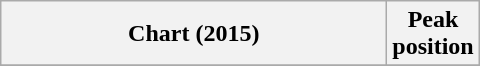<table class="wikitable plainrowheaders" style="text-align:center">
<tr>
<th scope="col" scope="col" width=250>Chart (2015)</th>
<th scope="col">Peak<br>position</th>
</tr>
<tr>
</tr>
</table>
